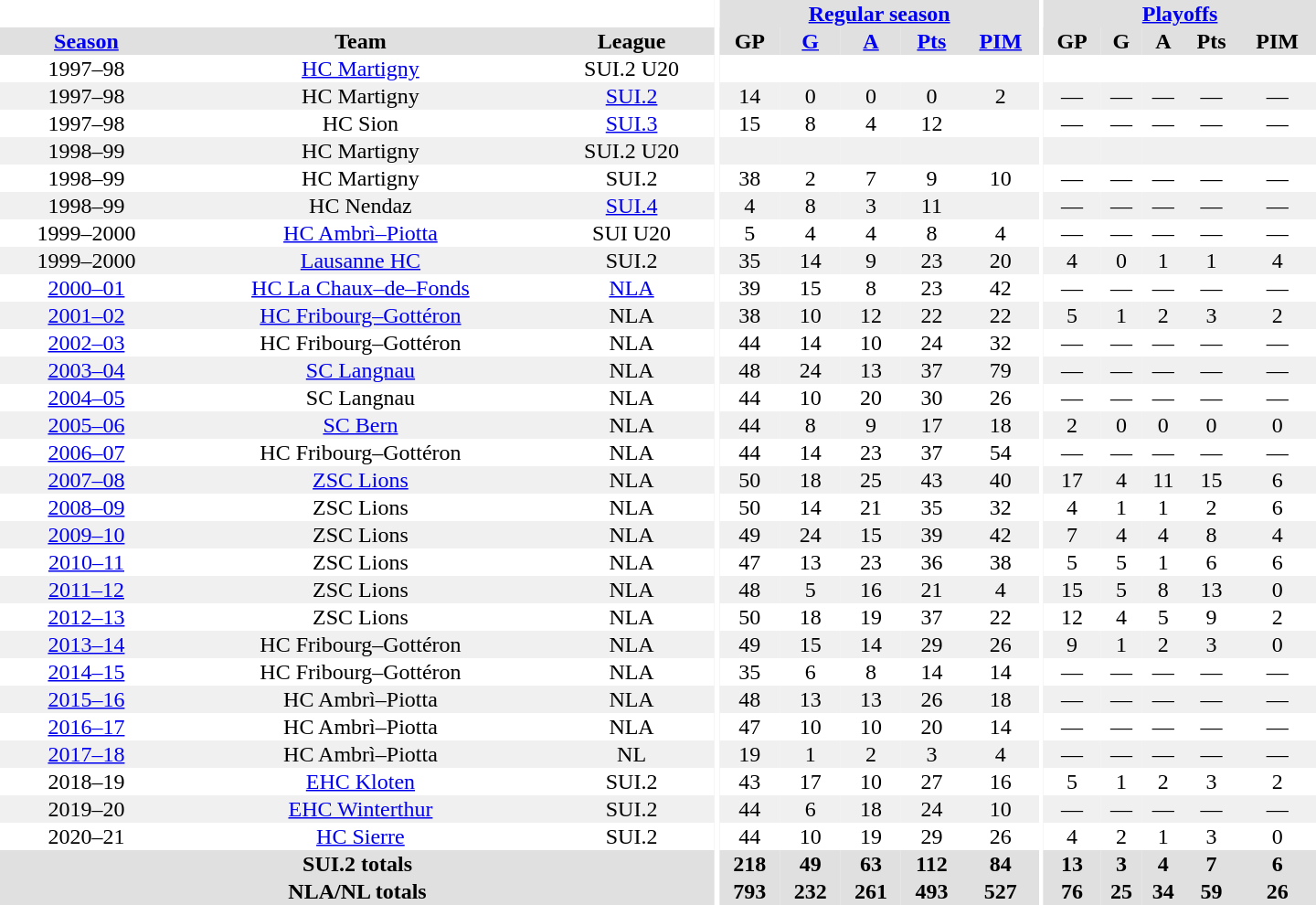<table border="0" cellpadding="1" cellspacing="0" style="text-align:center; width:60em">
<tr bgcolor="#e0e0e0">
<th colspan="3" bgcolor="#ffffff"></th>
<th rowspan="99" bgcolor="#ffffff"></th>
<th colspan="5"><a href='#'>Regular season</a></th>
<th rowspan="99" bgcolor="#ffffff"></th>
<th colspan="5"><a href='#'>Playoffs</a></th>
</tr>
<tr bgcolor="#e0e0e0">
<th><a href='#'>Season</a></th>
<th>Team</th>
<th>League</th>
<th>GP</th>
<th><a href='#'>G</a></th>
<th><a href='#'>A</a></th>
<th><a href='#'>Pts</a></th>
<th><a href='#'>PIM</a></th>
<th>GP</th>
<th>G</th>
<th>A</th>
<th>Pts</th>
<th>PIM</th>
</tr>
<tr>
<td>1997–98</td>
<td><a href='#'>HC Martigny</a></td>
<td>SUI.2 U20</td>
<td></td>
<td></td>
<td></td>
<td></td>
<td></td>
<td></td>
<td></td>
<td></td>
<td></td>
<td></td>
</tr>
<tr bgcolor="#f0f0f0">
<td>1997–98</td>
<td>HC Martigny</td>
<td><a href='#'>SUI.2</a></td>
<td>14</td>
<td>0</td>
<td>0</td>
<td>0</td>
<td>2</td>
<td>—</td>
<td>—</td>
<td>—</td>
<td>—</td>
<td>—</td>
</tr>
<tr>
<td>1997–98</td>
<td>HC Sion</td>
<td><a href='#'>SUI.3</a></td>
<td>15</td>
<td>8</td>
<td>4</td>
<td>12</td>
<td></td>
<td>—</td>
<td>—</td>
<td>—</td>
<td>—</td>
<td>—</td>
</tr>
<tr bgcolor="#f0f0f0">
<td>1998–99</td>
<td>HC Martigny</td>
<td>SUI.2 U20</td>
<td></td>
<td></td>
<td></td>
<td></td>
<td></td>
<td></td>
<td></td>
<td></td>
<td></td>
<td></td>
</tr>
<tr>
<td>1998–99</td>
<td>HC Martigny</td>
<td>SUI.2</td>
<td>38</td>
<td>2</td>
<td>7</td>
<td>9</td>
<td>10</td>
<td>—</td>
<td>—</td>
<td>—</td>
<td>—</td>
<td>—</td>
</tr>
<tr bgcolor="#f0f0f0">
<td>1998–99</td>
<td>HC Nendaz</td>
<td><a href='#'>SUI.4</a></td>
<td>4</td>
<td>8</td>
<td>3</td>
<td>11</td>
<td></td>
<td>—</td>
<td>—</td>
<td>—</td>
<td>—</td>
<td>—</td>
</tr>
<tr>
<td>1999–2000</td>
<td><a href='#'>HC Ambrì–Piotta</a></td>
<td>SUI U20</td>
<td>5</td>
<td>4</td>
<td>4</td>
<td>8</td>
<td>4</td>
<td>—</td>
<td>—</td>
<td>—</td>
<td>—</td>
<td>—</td>
</tr>
<tr bgcolor="#f0f0f0">
<td>1999–2000</td>
<td><a href='#'>Lausanne HC</a></td>
<td>SUI.2</td>
<td>35</td>
<td>14</td>
<td>9</td>
<td>23</td>
<td>20</td>
<td>4</td>
<td>0</td>
<td>1</td>
<td>1</td>
<td>4</td>
</tr>
<tr>
<td><a href='#'>2000–01</a></td>
<td><a href='#'>HC La Chaux–de–Fonds</a></td>
<td><a href='#'>NLA</a></td>
<td>39</td>
<td>15</td>
<td>8</td>
<td>23</td>
<td>42</td>
<td>—</td>
<td>—</td>
<td>—</td>
<td>—</td>
<td>—</td>
</tr>
<tr bgcolor="#f0f0f0">
<td><a href='#'>2001–02</a></td>
<td><a href='#'>HC Fribourg–Gottéron</a></td>
<td>NLA</td>
<td>38</td>
<td>10</td>
<td>12</td>
<td>22</td>
<td>22</td>
<td>5</td>
<td>1</td>
<td>2</td>
<td>3</td>
<td>2</td>
</tr>
<tr>
<td><a href='#'>2002–03</a></td>
<td>HC Fribourg–Gottéron</td>
<td>NLA</td>
<td>44</td>
<td>14</td>
<td>10</td>
<td>24</td>
<td>32</td>
<td>—</td>
<td>—</td>
<td>—</td>
<td>—</td>
<td>—</td>
</tr>
<tr bgcolor="#f0f0f0">
<td><a href='#'>2003–04</a></td>
<td><a href='#'>SC Langnau</a></td>
<td>NLA</td>
<td>48</td>
<td>24</td>
<td>13</td>
<td>37</td>
<td>79</td>
<td>—</td>
<td>—</td>
<td>—</td>
<td>—</td>
<td>—</td>
</tr>
<tr>
<td><a href='#'>2004–05</a></td>
<td>SC Langnau</td>
<td>NLA</td>
<td>44</td>
<td>10</td>
<td>20</td>
<td>30</td>
<td>26</td>
<td>—</td>
<td>—</td>
<td>—</td>
<td>—</td>
<td>—</td>
</tr>
<tr bgcolor="#f0f0f0">
<td><a href='#'>2005–06</a></td>
<td><a href='#'>SC Bern</a></td>
<td>NLA</td>
<td>44</td>
<td>8</td>
<td>9</td>
<td>17</td>
<td>18</td>
<td>2</td>
<td>0</td>
<td>0</td>
<td>0</td>
<td>0</td>
</tr>
<tr>
<td><a href='#'>2006–07</a></td>
<td>HC Fribourg–Gottéron</td>
<td>NLA</td>
<td>44</td>
<td>14</td>
<td>23</td>
<td>37</td>
<td>54</td>
<td>—</td>
<td>—</td>
<td>—</td>
<td>—</td>
<td>—</td>
</tr>
<tr bgcolor="#f0f0f0">
<td><a href='#'>2007–08</a></td>
<td><a href='#'>ZSC Lions</a></td>
<td>NLA</td>
<td>50</td>
<td>18</td>
<td>25</td>
<td>43</td>
<td>40</td>
<td>17</td>
<td>4</td>
<td>11</td>
<td>15</td>
<td>6</td>
</tr>
<tr>
<td><a href='#'>2008–09</a></td>
<td>ZSC Lions</td>
<td>NLA</td>
<td>50</td>
<td>14</td>
<td>21</td>
<td>35</td>
<td>32</td>
<td>4</td>
<td>1</td>
<td>1</td>
<td>2</td>
<td>6</td>
</tr>
<tr bgcolor="#f0f0f0">
<td><a href='#'>2009–10</a></td>
<td>ZSC Lions</td>
<td>NLA</td>
<td>49</td>
<td>24</td>
<td>15</td>
<td>39</td>
<td>42</td>
<td>7</td>
<td>4</td>
<td>4</td>
<td>8</td>
<td>4</td>
</tr>
<tr>
<td><a href='#'>2010–11</a></td>
<td>ZSC Lions</td>
<td>NLA</td>
<td>47</td>
<td>13</td>
<td>23</td>
<td>36</td>
<td>38</td>
<td>5</td>
<td>5</td>
<td>1</td>
<td>6</td>
<td>6</td>
</tr>
<tr bgcolor="#f0f0f0">
<td><a href='#'>2011–12</a></td>
<td>ZSC Lions</td>
<td>NLA</td>
<td>48</td>
<td>5</td>
<td>16</td>
<td>21</td>
<td>4</td>
<td>15</td>
<td>5</td>
<td>8</td>
<td>13</td>
<td>0</td>
</tr>
<tr>
<td><a href='#'>2012–13</a></td>
<td>ZSC Lions</td>
<td>NLA</td>
<td>50</td>
<td>18</td>
<td>19</td>
<td>37</td>
<td>22</td>
<td>12</td>
<td>4</td>
<td>5</td>
<td>9</td>
<td>2</td>
</tr>
<tr bgcolor="#f0f0f0">
<td><a href='#'>2013–14</a></td>
<td>HC Fribourg–Gottéron</td>
<td>NLA</td>
<td>49</td>
<td>15</td>
<td>14</td>
<td>29</td>
<td>26</td>
<td>9</td>
<td>1</td>
<td>2</td>
<td>3</td>
<td>0</td>
</tr>
<tr>
<td><a href='#'>2014–15</a></td>
<td>HC Fribourg–Gottéron</td>
<td>NLA</td>
<td>35</td>
<td>6</td>
<td>8</td>
<td>14</td>
<td>14</td>
<td>—</td>
<td>—</td>
<td>—</td>
<td>—</td>
<td>—</td>
</tr>
<tr bgcolor="#f0f0f0">
<td><a href='#'>2015–16</a></td>
<td>HC Ambrì–Piotta</td>
<td>NLA</td>
<td>48</td>
<td>13</td>
<td>13</td>
<td>26</td>
<td>18</td>
<td>—</td>
<td>—</td>
<td>—</td>
<td>—</td>
<td>—</td>
</tr>
<tr>
<td><a href='#'>2016–17</a></td>
<td>HC Ambrì–Piotta</td>
<td>NLA</td>
<td>47</td>
<td>10</td>
<td>10</td>
<td>20</td>
<td>14</td>
<td>—</td>
<td>—</td>
<td>—</td>
<td>—</td>
<td>—</td>
</tr>
<tr bgcolor="#f0f0f0">
<td><a href='#'>2017–18</a></td>
<td>HC Ambrì–Piotta</td>
<td>NL</td>
<td>19</td>
<td>1</td>
<td>2</td>
<td>3</td>
<td>4</td>
<td>—</td>
<td>—</td>
<td>—</td>
<td>—</td>
<td>—</td>
</tr>
<tr>
<td>2018–19</td>
<td><a href='#'>EHC Kloten</a></td>
<td>SUI.2</td>
<td>43</td>
<td>17</td>
<td>10</td>
<td>27</td>
<td>16</td>
<td>5</td>
<td>1</td>
<td>2</td>
<td>3</td>
<td>2</td>
</tr>
<tr bgcolor="#f0f0f0">
<td>2019–20</td>
<td><a href='#'>EHC Winterthur</a></td>
<td>SUI.2</td>
<td>44</td>
<td>6</td>
<td>18</td>
<td>24</td>
<td>10</td>
<td>—</td>
<td>—</td>
<td>—</td>
<td>—</td>
<td>—</td>
</tr>
<tr>
<td>2020–21</td>
<td><a href='#'>HC Sierre</a></td>
<td>SUI.2</td>
<td>44</td>
<td>10</td>
<td>19</td>
<td>29</td>
<td>26</td>
<td>4</td>
<td>2</td>
<td>1</td>
<td>3</td>
<td>0</td>
</tr>
<tr bgcolor="#e0e0e0">
<th colspan="3">SUI.2 totals</th>
<th>218</th>
<th>49</th>
<th>63</th>
<th>112</th>
<th>84</th>
<th>13</th>
<th>3</th>
<th>4</th>
<th>7</th>
<th>6</th>
</tr>
<tr bgcolor="#e0e0e0">
<th colspan="3">NLA/NL totals</th>
<th>793</th>
<th>232</th>
<th>261</th>
<th>493</th>
<th>527</th>
<th>76</th>
<th>25</th>
<th>34</th>
<th>59</th>
<th>26</th>
</tr>
</table>
